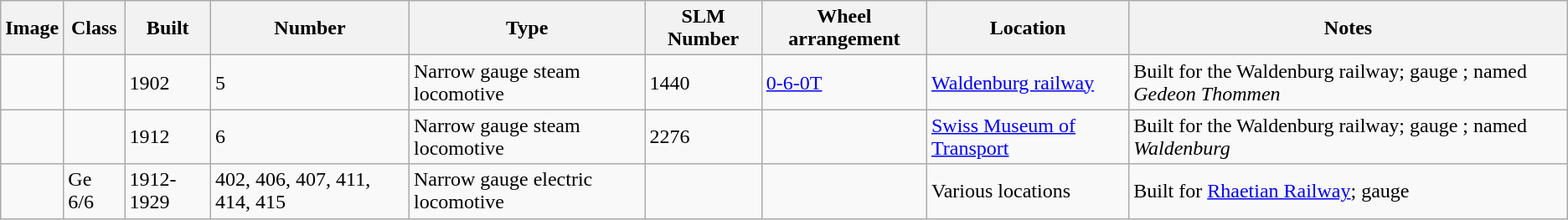<table class="wikitable">
<tr>
<th>Image</th>
<th>Class</th>
<th>Built</th>
<th>Number</th>
<th>Type</th>
<th>SLM Number</th>
<th>Wheel arrangement</th>
<th>Location</th>
<th>Notes</th>
</tr>
<tr>
<td></td>
<td></td>
<td>1902</td>
<td>5</td>
<td>Narrow gauge steam locomotive</td>
<td>1440</td>
<td><a href='#'>0-6-0T</a></td>
<td><a href='#'>Waldenburg railway</a></td>
<td>Built for the Waldenburg railway; gauge ; named <em>Gedeon Thommen</em></td>
</tr>
<tr>
<td></td>
<td></td>
<td>1912</td>
<td>6</td>
<td>Narrow gauge steam locomotive</td>
<td>2276</td>
<td></td>
<td><a href='#'>Swiss Museum of Transport</a></td>
<td>Built for the Waldenburg railway; gauge ; named <em>Waldenburg</em></td>
</tr>
<tr>
<td></td>
<td>Ge 6/6</td>
<td>1912-1929</td>
<td>402, 406, 407, 411, 414, 415</td>
<td>Narrow gauge electric locomotive</td>
<td></td>
<td></td>
<td>Various locations</td>
<td>Built for <a href='#'>Rhaetian Railway</a>; gauge </td>
</tr>
</table>
